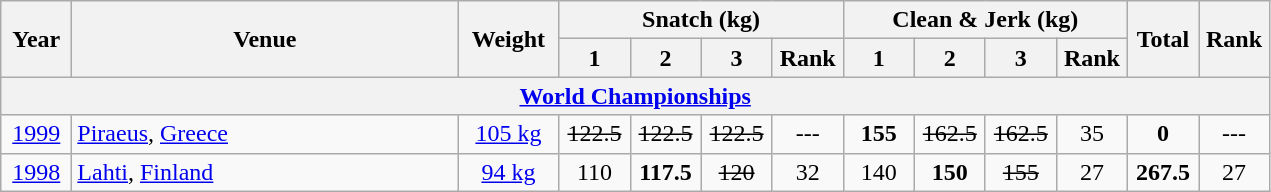<table class = "wikitable" style="text-align:center;">
<tr>
<th rowspan=2 width=40>Year</th>
<th rowspan=2 width=250>Venue</th>
<th rowspan=2 width=60>Weight</th>
<th colspan=4>Snatch (kg)</th>
<th colspan=4>Clean & Jerk (kg)</th>
<th rowspan=2 width=40>Total</th>
<th rowspan=2 width=40>Rank</th>
</tr>
<tr>
<th width=40>1</th>
<th width=40>2</th>
<th width=40>3</th>
<th width=40>Rank</th>
<th width=40>1</th>
<th width=40>2</th>
<th width=40>3</th>
<th width=40>Rank</th>
</tr>
<tr>
<th colspan=13><a href='#'>World Championships</a></th>
</tr>
<tr>
<td><a href='#'>1999</a></td>
<td align=left> <a href='#'>Piraeus</a>, <a href='#'>Greece</a></td>
<td><a href='#'>105 kg</a></td>
<td><s>122.5</s></td>
<td><s>122.5</s></td>
<td><s>122.5</s></td>
<td>---</td>
<td><strong>155</strong></td>
<td><s>162.5</s></td>
<td><s>162.5</s></td>
<td>35</td>
<td><strong>0</strong></td>
<td>---</td>
</tr>
<tr>
<td><a href='#'>1998</a></td>
<td align=left> <a href='#'>Lahti</a>, <a href='#'>Finland</a></td>
<td><a href='#'>94 kg</a></td>
<td>110</td>
<td><strong>117.5</strong></td>
<td><s>120</s></td>
<td>32</td>
<td>140</td>
<td><strong>150</strong></td>
<td><s>155</s></td>
<td>27</td>
<td><strong>267.5</strong></td>
<td>27</td>
</tr>
</table>
